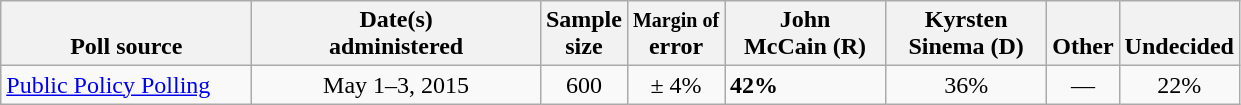<table class="wikitable">
<tr valign= bottom>
<th style="width:160px;">Poll source</th>
<th style="width:185px;">Date(s)<br>administered</th>
<th class=small>Sample<br>size</th>
<th><small>Margin of</small><br>error</th>
<th style="width:100px;">John<br>McCain (R)</th>
<th style="width:100px;">Kyrsten<br>Sinema (D)</th>
<th>Other</th>
<th>Undecided</th>
</tr>
<tr>
<td><a href='#'>Public Policy Polling</a></td>
<td align=center>May 1–3, 2015</td>
<td align=center>600</td>
<td align=center>± 4%</td>
<td><strong>42%</strong></td>
<td align=center>36%</td>
<td align=center>—</td>
<td align=center>22%</td>
</tr>
</table>
